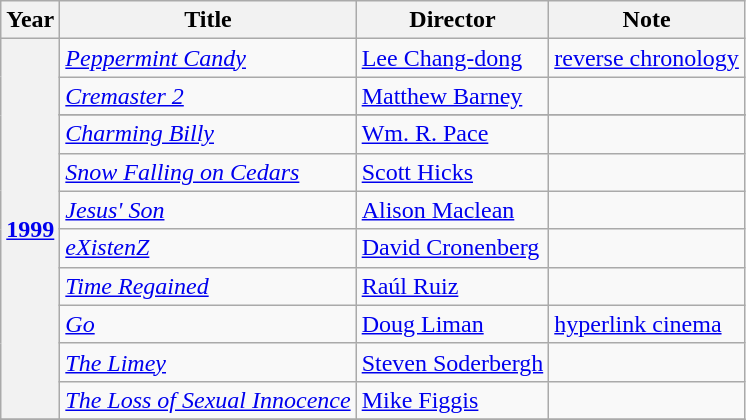<table class="wikitable">
<tr>
<th>Year</th>
<th>Title</th>
<th>Director</th>
<th>Note</th>
</tr>
<tr>
<th rowspan="11"><a href='#'>1999</a></th>
<td><em><a href='#'>Peppermint Candy</a></em></td>
<td><a href='#'>Lee Chang-dong</a></td>
<td><a href='#'>reverse chronology</a></td>
</tr>
<tr>
<td><em><a href='#'>Cremaster 2</a></em></td>
<td><a href='#'>Matthew Barney</a></td>
<td></td>
</tr>
<tr>
</tr>
<tr>
<td><em><a href='#'>Charming Billy</a></em></td>
<td><a href='#'>Wm. R. Pace</a></td>
<td></td>
</tr>
<tr>
<td><em><a href='#'>Snow Falling on Cedars</a></em></td>
<td><a href='#'>Scott Hicks</a></td>
<td></td>
</tr>
<tr>
<td><em><a href='#'>Jesus' Son</a></em></td>
<td><a href='#'>Alison Maclean</a></td>
<td></td>
</tr>
<tr>
<td><em><a href='#'>eXistenZ</a></em></td>
<td><a href='#'>David Cronenberg</a></td>
<td></td>
</tr>
<tr>
<td><em><a href='#'>Time Regained</a></em></td>
<td><a href='#'>Raúl Ruiz</a></td>
<td></td>
</tr>
<tr>
<td><em><a href='#'>Go</a></em></td>
<td><a href='#'>Doug Liman</a></td>
<td><a href='#'>hyperlink cinema</a></td>
</tr>
<tr>
<td><em><a href='#'>The Limey</a></em></td>
<td><a href='#'>Steven Soderbergh</a></td>
<td></td>
</tr>
<tr>
<td><em><a href='#'>The Loss of Sexual Innocence</a></em></td>
<td><a href='#'>Mike Figgis</a></td>
<td></td>
</tr>
<tr>
</tr>
</table>
